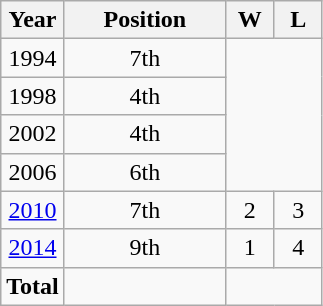<table class="wikitable" style="text-align: center;">
<tr>
<th>Year</th>
<th width="100">Position</th>
<th width="25">W</th>
<th width="25">L</th>
</tr>
<tr>
<td> 1994</td>
<td>7th</td>
</tr>
<tr>
<td> 1998</td>
<td>4th</td>
</tr>
<tr>
<td> 2002</td>
<td>4th</td>
</tr>
<tr>
<td> 2006</td>
<td>6th</td>
</tr>
<tr>
<td> <a href='#'>2010</a></td>
<td>7th</td>
<td>2</td>
<td>3</td>
</tr>
<tr>
<td> <a href='#'>2014</a></td>
<td>9th</td>
<td>1</td>
<td>4</td>
</tr>
<tr>
<td><strong>Total</strong></td>
<td></td>
</tr>
</table>
